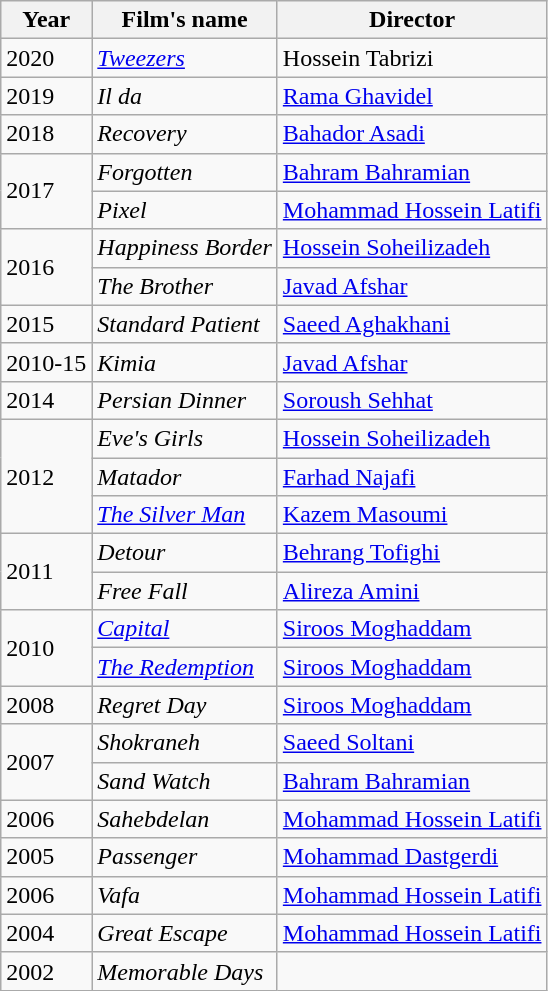<table class="wikitable">
<tr>
<th>Year</th>
<th>Film's name</th>
<th>Director</th>
</tr>
<tr>
<td>2020</td>
<td><em><a href='#'>Tweezers</a></em></td>
<td>Hossein Tabrizi</td>
</tr>
<tr>
<td>2019</td>
<td><em>Il da</em></td>
<td><a href='#'>Rama Ghavidel</a></td>
</tr>
<tr>
<td>2018</td>
<td><em>Recovery</em></td>
<td><a href='#'>Bahador Asadi</a></td>
</tr>
<tr>
<td rowspan="2">2017</td>
<td><em>Forgotten</em></td>
<td><a href='#'>Bahram Bahramian</a></td>
</tr>
<tr>
<td><em>Pixel</em></td>
<td><a href='#'>Mohammad Hossein Latifi</a></td>
</tr>
<tr>
<td rowspan="2">2016</td>
<td><em>Happiness Border</em></td>
<td><a href='#'>Hossein Soheilizadeh</a></td>
</tr>
<tr>
<td><em>The Brother</em></td>
<td><a href='#'>Javad Afshar</a></td>
</tr>
<tr>
<td>2015</td>
<td><em>Standard Patient</em></td>
<td><a href='#'>Saeed Aghakhani</a></td>
</tr>
<tr>
<td>2010-15</td>
<td><em>Kimia</em></td>
<td><a href='#'>Javad Afshar</a></td>
</tr>
<tr>
<td>2014</td>
<td><em>Persian Dinner</em></td>
<td><a href='#'>Soroush Sehhat</a></td>
</tr>
<tr>
<td rowspan="3">2012</td>
<td><em>Eve's Girls</em></td>
<td><a href='#'>Hossein Soheilizadeh</a></td>
</tr>
<tr>
<td><em>Matador</em></td>
<td><a href='#'>Farhad Najafi</a></td>
</tr>
<tr>
<td><em><a href='#'>The Silver Man</a></em></td>
<td><a href='#'>Kazem Masoumi</a></td>
</tr>
<tr>
<td rowspan="2">2011</td>
<td><em>Detour</em></td>
<td><a href='#'>Behrang Tofighi</a></td>
</tr>
<tr>
<td><em>Free Fall</em></td>
<td><a href='#'>Alireza Amini</a></td>
</tr>
<tr>
<td rowspan="2">2010</td>
<td><a href='#'><em>Capital</em></a></td>
<td><a href='#'>Siroos Moghaddam</a></td>
</tr>
<tr>
<td><em><a href='#'>The Redemption</a></em></td>
<td><a href='#'>Siroos Moghaddam</a></td>
</tr>
<tr>
<td>2008</td>
<td><em>Regret Day</em></td>
<td><a href='#'>Siroos Moghaddam</a></td>
</tr>
<tr>
<td rowspan="2">2007</td>
<td><em>Shokraneh</em></td>
<td><a href='#'>Saeed Soltani</a></td>
</tr>
<tr>
<td><em>Sand Watch</em></td>
<td><a href='#'>Bahram Bahramian</a></td>
</tr>
<tr>
<td>2006</td>
<td><em>Sahebdelan</em></td>
<td><a href='#'>Mohammad Hossein Latifi</a></td>
</tr>
<tr>
<td>2005</td>
<td><em>Passenger</em></td>
<td><a href='#'>Mohammad Dastgerdi</a></td>
</tr>
<tr>
<td>2006</td>
<td><em>Vafa</em></td>
<td><a href='#'>Mohammad Hossein Latifi</a></td>
</tr>
<tr>
<td>2004</td>
<td><em>Great Escape</em></td>
<td><a href='#'>Mohammad Hossein Latifi</a></td>
</tr>
<tr>
<td>2002</td>
<td><em>Memorable Days</em></td>
<td></td>
</tr>
</table>
